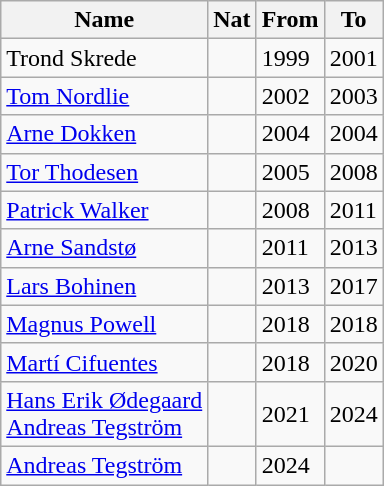<table class="wikitable" style="text-align: center">
<tr>
<th>Name</th>
<th>Nat</th>
<th>From</th>
<th>To</th>
</tr>
<tr>
<td align=left>Trond Skrede</td>
<td></td>
<td align=left>1999</td>
<td align=left>2001</td>
</tr>
<tr>
<td align=left><a href='#'>Tom Nordlie</a></td>
<td></td>
<td align=left>2002</td>
<td align=left>2003</td>
</tr>
<tr>
<td align=left><a href='#'>Arne Dokken</a></td>
<td></td>
<td align=left>2004</td>
<td align=left>2004</td>
</tr>
<tr>
<td align=left><a href='#'>Tor Thodesen</a></td>
<td></td>
<td align=left>2005</td>
<td align=left>2008</td>
</tr>
<tr>
<td align=left><a href='#'>Patrick Walker</a></td>
<td></td>
<td align=left>2008</td>
<td align=left>2011</td>
</tr>
<tr>
<td align=left><a href='#'>Arne Sandstø</a></td>
<td></td>
<td align=left>2011</td>
<td align=left>2013</td>
</tr>
<tr>
<td align=left><a href='#'>Lars Bohinen</a></td>
<td></td>
<td align=left>2013</td>
<td align=left>2017</td>
</tr>
<tr>
<td align=left><a href='#'>Magnus Powell</a></td>
<td></td>
<td align=left>2018</td>
<td align=left>2018</td>
</tr>
<tr>
<td align=left><a href='#'>Martí Cifuentes</a></td>
<td></td>
<td align=left>2018</td>
<td align=left>2020</td>
</tr>
<tr>
<td align=left><a href='#'>Hans Erik Ødegaard</a> <br><a href='#'>Andreas Tegström</a></td>
<td> <br></td>
<td align=left>2021</td>
<td align=left>2024</td>
</tr>
<tr>
<td align=left><a href='#'>Andreas Tegström</a></td>
<td></td>
<td align=left>2024</td>
<td align=left></td>
</tr>
</table>
